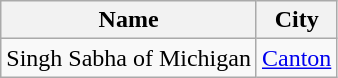<table class="wikitable sortable">
<tr>
<th>Name</th>
<th>City</th>
</tr>
<tr>
<td>Singh Sabha of Michigan</td>
<td><a href='#'>Canton</a></td>
</tr>
</table>
